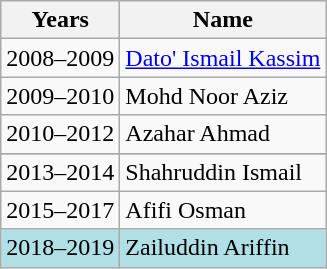<table class="wikitable" border="5">
<tr>
<th style="background:; color:; text-align:center;">Years</th>
<th style="background:; color:; text-align:center;">Name</th>
</tr>
<tr>
<td>2008–2009</td>
<td> <a href='#'>Dato' Ismail Kassim</a></td>
</tr>
<tr>
<td>2009–2010</td>
<td> Mohd Noor Aziz</td>
</tr>
<tr>
<td>2010–2012</td>
<td> Azahar Ahmad</td>
</tr>
<tr bgcolor="#EFEFEF">
</tr>
<tr>
<td>2013–2014</td>
<td> Shahruddin Ismail</td>
</tr>
<tr>
<td>2015–2017</td>
<td> Afifi Osman</td>
</tr>
<tr bgcolor="#B0E0E6">
<td>2018–2019</td>
<td> Zailuddin Ariffin</td>
</tr>
</table>
